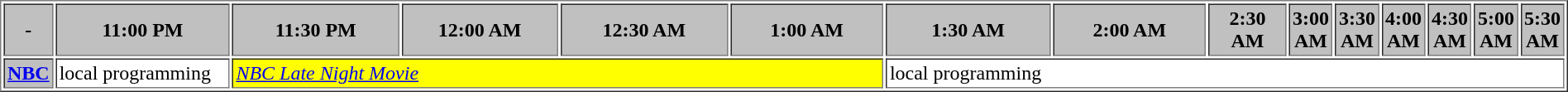<table border="1" cellpadding="2">
<tr>
<th bgcolor="#C0C0C0">-</th>
<th width="13%" bgcolor="#C0C0C0">11:00 PM</th>
<th width="14%" bgcolor="#C0C0C0">11:30 PM</th>
<th width="13%" bgcolor="#C0C0C0">12:00 AM</th>
<th width="14%" bgcolor="#C0C0C0">12:30 AM</th>
<th width="13%" bgcolor="#C0C0C0">1:00 AM</th>
<th width="14%" bgcolor="#C0C0C0">1:30 AM</th>
<th width="13%" bgcolor="#C0C0C0">2:00 AM</th>
<th width="14%" bgcolor="#C0C0C0">2:30 AM</th>
<th width="13%" bgcolor="#C0C0C0">3:00 AM</th>
<th width="14%" bgcolor="#C0C0C0">3:30 AM</th>
<th width="13%" bgcolor="#C0C0C0">4:00 AM</th>
<th width="14%" bgcolor="#C0C0C0">4:30 AM</th>
<th width="13%" bgcolor="#C0C0C0">5:00 AM</th>
<th width="14%" bgcolor="#C0C0C0">5:30 AM</th>
</tr>
<tr>
<th bgcolor="#C0C0C0"><a href='#'>NBC</a></th>
<td bgcolor="white">local programming</td>
<td bgcolor="yellow" colspan="4"><a href='#'><em>NBC Late Night Movie</em></a></td>
<td bgcolor="white" colspan="9">local programming</td>
</tr>
</table>
